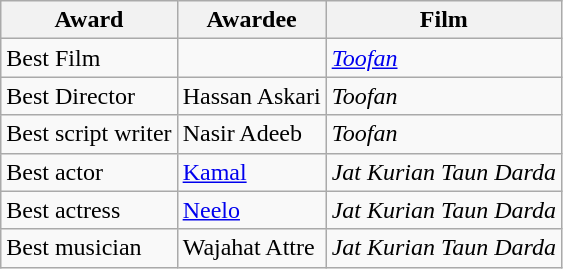<table class="wikitable">
<tr>
<th>Award</th>
<th>Awardee</th>
<th>Film</th>
</tr>
<tr>
<td>Best Film</td>
<td></td>
<td><em><a href='#'>Toofan</a></em></td>
</tr>
<tr>
<td>Best Director</td>
<td>Hassan Askari</td>
<td><em>Toofan</em></td>
</tr>
<tr>
<td>Best script writer</td>
<td>Nasir Adeeb</td>
<td><em>Toofan</em></td>
</tr>
<tr>
<td>Best actor</td>
<td><a href='#'>Kamal</a></td>
<td><em>Jat Kurian Taun Darda</em></td>
</tr>
<tr>
<td>Best actress</td>
<td><a href='#'>Neelo</a></td>
<td><em>Jat Kurian Taun Darda</em></td>
</tr>
<tr>
<td>Best musician</td>
<td>Wajahat Attre</td>
<td><em>Jat Kurian Taun Darda</em></td>
</tr>
</table>
